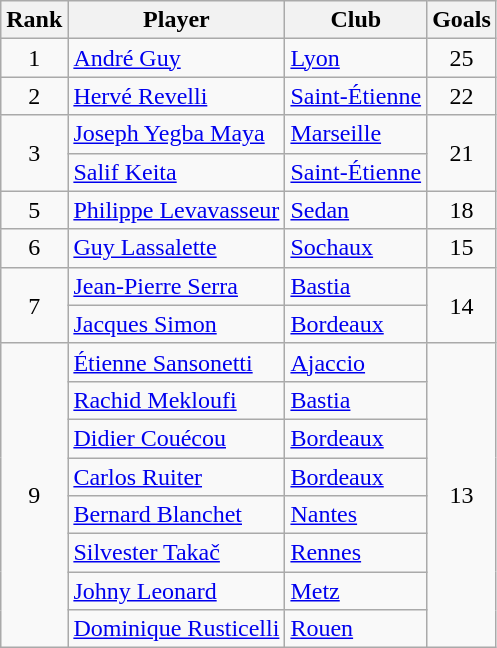<table class="wikitable" style="text-align:center">
<tr>
<th>Rank</th>
<th>Player</th>
<th>Club</th>
<th>Goals</th>
</tr>
<tr>
<td>1</td>
<td align="left"> <a href='#'>André Guy</a></td>
<td align="left"><a href='#'>Lyon</a></td>
<td>25</td>
</tr>
<tr>
<td>2</td>
<td align="left"> <a href='#'>Hervé Revelli</a></td>
<td align="left"><a href='#'>Saint-Étienne</a></td>
<td>22</td>
</tr>
<tr>
<td rowspan="2">3</td>
<td align="left"> <a href='#'>Joseph Yegba Maya</a></td>
<td align="left"><a href='#'>Marseille</a></td>
<td rowspan="2">21</td>
</tr>
<tr>
<td align="left"> <a href='#'>Salif Keita</a></td>
<td align="left"><a href='#'>Saint-Étienne</a></td>
</tr>
<tr>
<td>5</td>
<td align="left"> <a href='#'>Philippe Levavasseur</a></td>
<td align="left"><a href='#'>Sedan</a></td>
<td>18</td>
</tr>
<tr>
<td>6</td>
<td align="left"> <a href='#'>Guy Lassalette</a></td>
<td align="left"><a href='#'>Sochaux</a></td>
<td>15</td>
</tr>
<tr>
<td rowspan="2">7</td>
<td align="left"> <a href='#'>Jean-Pierre Serra</a></td>
<td align="left"><a href='#'>Bastia</a></td>
<td rowspan="2">14</td>
</tr>
<tr>
<td align="left"> <a href='#'>Jacques Simon</a></td>
<td align="left"><a href='#'>Bordeaux</a></td>
</tr>
<tr>
<td rowspan="8">9</td>
<td align="left"> <a href='#'>Étienne Sansonetti</a></td>
<td align="left"><a href='#'>Ajaccio</a></td>
<td rowspan="8">13</td>
</tr>
<tr>
<td align="left"> <a href='#'>Rachid Mekloufi</a></td>
<td align="left"><a href='#'>Bastia</a></td>
</tr>
<tr>
<td align="left"> <a href='#'>Didier Couécou</a></td>
<td align="left"><a href='#'>Bordeaux</a></td>
</tr>
<tr>
<td align="left"> <a href='#'>Carlos Ruiter</a></td>
<td align="left"><a href='#'>Bordeaux</a></td>
</tr>
<tr>
<td align="left"> <a href='#'>Bernard Blanchet</a></td>
<td align="left"><a href='#'>Nantes</a></td>
</tr>
<tr>
<td align="left"> <a href='#'>Silvester Takač</a></td>
<td align="left"><a href='#'>Rennes</a></td>
</tr>
<tr>
<td align="left"> <a href='#'>Johny Leonard</a></td>
<td align="left"><a href='#'>Metz</a></td>
</tr>
<tr>
<td align="left"> <a href='#'>Dominique Rusticelli</a></td>
<td align="left"><a href='#'>Rouen</a></td>
</tr>
</table>
